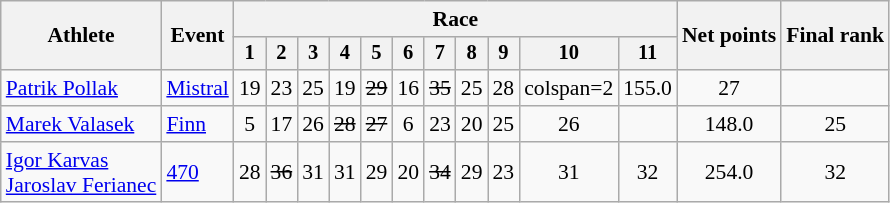<table class="wikitable" style="font-size:90%">
<tr>
<th rowspan="2">Athlete</th>
<th rowspan="2">Event</th>
<th colspan=11>Race</th>
<th rowspan=2>Net points</th>
<th rowspan=2>Final rank</th>
</tr>
<tr style="font-size:95%">
<th>1</th>
<th>2</th>
<th>3</th>
<th>4</th>
<th>5</th>
<th>6</th>
<th>7</th>
<th>8</th>
<th>9</th>
<th>10</th>
<th>11</th>
</tr>
<tr align=center>
<td align=left><a href='#'>Patrik Pollak</a></td>
<td align=left><a href='#'>Mistral</a></td>
<td>19</td>
<td>23</td>
<td>25</td>
<td>19</td>
<td><s>29</s></td>
<td>16</td>
<td><s>35</s></td>
<td>25</td>
<td>28</td>
<td>colspan=2 </td>
<td>155.0</td>
<td>27</td>
</tr>
<tr align=center>
<td align=left><a href='#'>Marek Valasek</a></td>
<td align=left><a href='#'>Finn</a></td>
<td>5</td>
<td>17</td>
<td>26</td>
<td><s>28</s></td>
<td><s>27</s></td>
<td>6</td>
<td>23</td>
<td>20</td>
<td>25</td>
<td>26</td>
<td></td>
<td>148.0</td>
<td>25</td>
</tr>
<tr align=center>
<td align=left><a href='#'>Igor Karvas</a><br><a href='#'>Jaroslav Ferianec</a></td>
<td align=left><a href='#'>470</a></td>
<td>28</td>
<td><s>36</s></td>
<td>31</td>
<td>31</td>
<td>29</td>
<td>20</td>
<td><s>34</s></td>
<td>29</td>
<td>23</td>
<td>31</td>
<td>32</td>
<td>254.0</td>
<td>32</td>
</tr>
</table>
